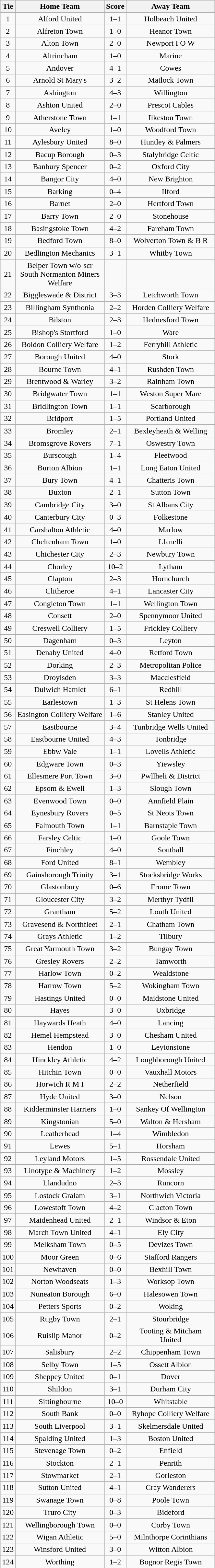<table class="wikitable" style="text-align:center;">
<tr>
<th width=20>Tie</th>
<th width=175>Home Team</th>
<th width=20>Score</th>
<th width=175>Away Team</th>
</tr>
<tr>
<td>1</td>
<td>Alford United</td>
<td>1–1</td>
<td>Holbeach United</td>
</tr>
<tr>
<td>2</td>
<td>Alfreton Town</td>
<td>1–0</td>
<td>Heanor Town</td>
</tr>
<tr>
<td>3</td>
<td>Alton Town</td>
<td>2–0</td>
<td>Newport I O W</td>
</tr>
<tr>
<td>4</td>
<td>Altrincham</td>
<td>1–0</td>
<td>Marine</td>
</tr>
<tr>
<td>5</td>
<td>Andover</td>
<td>4–1</td>
<td>Cowes</td>
</tr>
<tr>
<td>6</td>
<td>Arnold St Mary's</td>
<td>3–2</td>
<td>Matlock Town</td>
</tr>
<tr>
<td>7</td>
<td>Ashington</td>
<td>4–3</td>
<td>Willington</td>
</tr>
<tr>
<td>8</td>
<td>Ashton United</td>
<td>2–0</td>
<td>Prescot Cables</td>
</tr>
<tr>
<td>9</td>
<td>Atherstone Town</td>
<td>1–1</td>
<td>Ilkeston Town</td>
</tr>
<tr>
<td>10</td>
<td>Aveley</td>
<td>1–0</td>
<td>Woodford Town</td>
</tr>
<tr>
<td>11</td>
<td>Aylesbury United</td>
<td>8–0</td>
<td>Huntley & Palmers</td>
</tr>
<tr>
<td>12</td>
<td>Bacup Borough</td>
<td>0–3</td>
<td>Stalybridge Celtic</td>
</tr>
<tr>
<td>13</td>
<td>Banbury Spencer</td>
<td>0–2</td>
<td>Oxford City</td>
</tr>
<tr>
<td>14</td>
<td>Bangor City</td>
<td>4–0</td>
<td>New Brighton</td>
</tr>
<tr>
<td>15</td>
<td>Barking</td>
<td>0–4</td>
<td>Ilford</td>
</tr>
<tr>
<td>16</td>
<td>Barnet</td>
<td>2–0</td>
<td>Hertford Town</td>
</tr>
<tr>
<td>17</td>
<td>Barry Town</td>
<td>2–0</td>
<td>Stonehouse</td>
</tr>
<tr>
<td>18</td>
<td>Basingstoke Town</td>
<td>4–2</td>
<td>Fareham Town</td>
</tr>
<tr>
<td>19</td>
<td>Bedford Town</td>
<td>8–0</td>
<td>Wolverton Town & B R</td>
</tr>
<tr>
<td>20</td>
<td>Bedlington Mechanics</td>
<td>3–1</td>
<td>Whitby Town</td>
</tr>
<tr>
<td>21</td>
<td>Belper Town w/o-scr South Normanton Miners Welfare</td>
<td></td>
<td></td>
</tr>
<tr>
<td>22</td>
<td>Biggleswade & District</td>
<td>3–3</td>
<td>Letchworth Town</td>
</tr>
<tr>
<td>23</td>
<td>Billingham Synthonia</td>
<td>2–2</td>
<td>Horden Colliery Welfare</td>
</tr>
<tr>
<td>24</td>
<td>Bilston</td>
<td>2–3</td>
<td>Hednesford Town</td>
</tr>
<tr>
<td>25</td>
<td>Bishop's Stortford</td>
<td>1–0</td>
<td>Ware</td>
</tr>
<tr>
<td>26</td>
<td>Boldon Colliery Welfare</td>
<td>1–2</td>
<td>Ferryhill Athletic</td>
</tr>
<tr>
<td>27</td>
<td>Borough United</td>
<td>4–0</td>
<td>Stork</td>
</tr>
<tr>
<td>28</td>
<td>Bourne Town</td>
<td>4–1</td>
<td>Rushden Town</td>
</tr>
<tr>
<td>29</td>
<td>Brentwood & Warley</td>
<td>3–2</td>
<td>Rainham Town</td>
</tr>
<tr>
<td>30</td>
<td>Bridgwater Town</td>
<td>1–1</td>
<td>Weston Super Mare</td>
</tr>
<tr>
<td>31</td>
<td>Bridlington Town</td>
<td>1–1</td>
<td>Scarborough</td>
</tr>
<tr>
<td>32</td>
<td>Bridport</td>
<td>1–5</td>
<td>Portland United</td>
</tr>
<tr>
<td>33</td>
<td>Bromley</td>
<td>2–1</td>
<td>Bexleyheath & Welling</td>
</tr>
<tr>
<td>34</td>
<td>Bromsgrove Rovers</td>
<td>7–1</td>
<td>Oswestry Town</td>
</tr>
<tr>
<td>35</td>
<td>Burscough</td>
<td>1–4</td>
<td>Fleetwood</td>
</tr>
<tr>
<td>36</td>
<td>Burton Albion</td>
<td>1–1</td>
<td>Long Eaton United</td>
</tr>
<tr>
<td>37</td>
<td>Bury Town</td>
<td>4–1</td>
<td>Chatteris Town</td>
</tr>
<tr>
<td>38</td>
<td>Buxton</td>
<td>2–1</td>
<td>Sutton Town</td>
</tr>
<tr>
<td>39</td>
<td>Cambridge City</td>
<td>3–0</td>
<td>St Albans City</td>
</tr>
<tr>
<td>40</td>
<td>Canterbury City</td>
<td>0–3</td>
<td>Folkestone</td>
</tr>
<tr>
<td>41</td>
<td>Carshalton Athletic</td>
<td>4–0</td>
<td>Marlow</td>
</tr>
<tr>
<td>42</td>
<td>Cheltenham Town</td>
<td>1–0</td>
<td>Llanelli</td>
</tr>
<tr>
<td>43</td>
<td>Chichester City</td>
<td>2–3</td>
<td>Newbury Town</td>
</tr>
<tr>
<td>44</td>
<td>Chorley</td>
<td>10–2</td>
<td>Lytham</td>
</tr>
<tr>
<td>45</td>
<td>Clapton</td>
<td>2–3</td>
<td>Hornchurch</td>
</tr>
<tr>
<td>46</td>
<td>Clitheroe</td>
<td>4–1</td>
<td>Lancaster City</td>
</tr>
<tr>
<td>47</td>
<td>Congleton Town</td>
<td>1–1</td>
<td>Wellington Town</td>
</tr>
<tr>
<td>48</td>
<td>Consett</td>
<td>2–0</td>
<td>Spennymoor United</td>
</tr>
<tr>
<td>49</td>
<td>Creswell Colliery</td>
<td>1–5</td>
<td>Frickley Colliery</td>
</tr>
<tr>
<td>50</td>
<td>Dagenham</td>
<td>0–3</td>
<td>Leyton</td>
</tr>
<tr>
<td>51</td>
<td>Denaby United</td>
<td>4–0</td>
<td>Retford Town</td>
</tr>
<tr>
<td>52</td>
<td>Dorking</td>
<td>2–3</td>
<td>Metropolitan Police</td>
</tr>
<tr>
<td>53</td>
<td>Droylsden</td>
<td>3–3</td>
<td>Macclesfield</td>
</tr>
<tr>
<td>54</td>
<td>Dulwich Hamlet</td>
<td>6–1</td>
<td>Redhill</td>
</tr>
<tr>
<td>55</td>
<td>Earlestown</td>
<td>1–3</td>
<td>St Helens Town</td>
</tr>
<tr>
<td>56</td>
<td>Easington Colliery Welfare</td>
<td>1–6</td>
<td>Stanley United</td>
</tr>
<tr>
<td>57</td>
<td>Eastbourne</td>
<td>3–4</td>
<td>Tunbridge Wells United</td>
</tr>
<tr>
<td>58</td>
<td>Eastbourne United</td>
<td>4–3</td>
<td>Tonbridge</td>
</tr>
<tr>
<td>59</td>
<td>Ebbw Vale</td>
<td>1–1</td>
<td>Lovells Athletic</td>
</tr>
<tr>
<td>60</td>
<td>Edgware Town</td>
<td>0–3</td>
<td>Yiewsley</td>
</tr>
<tr>
<td>61</td>
<td>Ellesmere Port Town</td>
<td>3–0</td>
<td>Pwllheli & District</td>
</tr>
<tr>
<td>62</td>
<td>Epsom & Ewell</td>
<td>1–3</td>
<td>Slough Town</td>
</tr>
<tr>
<td>63</td>
<td>Evenwood Town</td>
<td>0–0</td>
<td>Annfield Plain</td>
</tr>
<tr>
<td>64</td>
<td>Eynesbury Rovers</td>
<td>0–5</td>
<td>St Neots Town</td>
</tr>
<tr>
<td>65</td>
<td>Falmouth Town</td>
<td>1–1</td>
<td>Barnstaple Town</td>
</tr>
<tr>
<td>66</td>
<td>Farsley Celtic</td>
<td>1–0</td>
<td>Goole Town</td>
</tr>
<tr>
<td>67</td>
<td>Finchley</td>
<td>4–0</td>
<td>Southall</td>
</tr>
<tr>
<td>68</td>
<td>Ford United</td>
<td>8–1</td>
<td>Wembley</td>
</tr>
<tr>
<td>69</td>
<td>Gainsborough Trinity</td>
<td>3–1</td>
<td>Stocksbridge Works</td>
</tr>
<tr>
<td>70</td>
<td>Glastonbury</td>
<td>0–6</td>
<td>Frome Town</td>
</tr>
<tr>
<td>71</td>
<td>Gloucester City</td>
<td>3–2</td>
<td>Merthyr Tydfil</td>
</tr>
<tr>
<td>72</td>
<td>Grantham</td>
<td>5–2</td>
<td>Louth United</td>
</tr>
<tr>
<td>73</td>
<td>Gravesend & Northfleet</td>
<td>2–1</td>
<td>Chatham Town</td>
</tr>
<tr>
<td>74</td>
<td>Grays Athletic</td>
<td>1–2</td>
<td>Tilbury</td>
</tr>
<tr>
<td>75</td>
<td>Great Yarmouth Town</td>
<td>3–2</td>
<td>Bungay Town</td>
</tr>
<tr>
<td>76</td>
<td>Gresley Rovers</td>
<td>2–2</td>
<td>Tamworth</td>
</tr>
<tr>
<td>77</td>
<td>Harlow Town</td>
<td>0–2</td>
<td>Wealdstone</td>
</tr>
<tr>
<td>78</td>
<td>Harrow Town</td>
<td>5–2</td>
<td>Wokingham Town</td>
</tr>
<tr>
<td>79</td>
<td>Hastings United</td>
<td>0–0</td>
<td>Maidstone United</td>
</tr>
<tr>
<td>80</td>
<td>Hayes</td>
<td>3–0</td>
<td>Uxbridge</td>
</tr>
<tr>
<td>81</td>
<td>Haywards Heath</td>
<td>4–0</td>
<td>Lancing</td>
</tr>
<tr>
<td>82</td>
<td>Hemel Hempstead</td>
<td>3–0</td>
<td>Chesham United</td>
</tr>
<tr>
<td>83</td>
<td>Hendon</td>
<td>1–0</td>
<td>Leytonstone</td>
</tr>
<tr>
<td>84</td>
<td>Hinckley Athletic</td>
<td>4–2</td>
<td>Loughborough United</td>
</tr>
<tr>
<td>85</td>
<td>Hitchin Town</td>
<td>0–0</td>
<td>Vauxhall Motors</td>
</tr>
<tr>
<td>86</td>
<td>Horwich R M I</td>
<td>2–2</td>
<td>Netherfield</td>
</tr>
<tr>
<td>87</td>
<td>Hyde United</td>
<td>3–0</td>
<td>Nelson</td>
</tr>
<tr>
<td>88</td>
<td>Kidderminster Harriers</td>
<td>1–0</td>
<td>Sankey Of Wellington</td>
</tr>
<tr>
<td>89</td>
<td>Kingstonian</td>
<td>5–0</td>
<td>Walton & Hersham</td>
</tr>
<tr>
<td>90</td>
<td>Leatherhead</td>
<td>1–4</td>
<td>Wimbledon</td>
</tr>
<tr>
<td>91</td>
<td>Lewes</td>
<td>5–1</td>
<td>Horsham</td>
</tr>
<tr>
<td>92</td>
<td>Leyland Motors</td>
<td>1–5</td>
<td>Rossendale United</td>
</tr>
<tr>
<td>93</td>
<td>Linotype & Machinery</td>
<td>1–2</td>
<td>Mossley</td>
</tr>
<tr>
<td>94</td>
<td>Llandudno</td>
<td>2–3</td>
<td>Runcorn</td>
</tr>
<tr>
<td>95</td>
<td>Lostock Gralam</td>
<td>3–1</td>
<td>Northwich Victoria</td>
</tr>
<tr>
<td>96</td>
<td>Lowestoft Town</td>
<td>4–2</td>
<td>Clacton Town</td>
</tr>
<tr>
<td>97</td>
<td>Maidenhead United</td>
<td>2–1</td>
<td>Windsor & Eton</td>
</tr>
<tr>
<td>98</td>
<td>March Town United</td>
<td>4–1</td>
<td>Ely City</td>
</tr>
<tr>
<td>99</td>
<td>Melksham Town</td>
<td>0–5</td>
<td>Devizes Town</td>
</tr>
<tr>
<td>100</td>
<td>Moor Green</td>
<td>0–6</td>
<td>Stafford Rangers</td>
</tr>
<tr>
<td>101</td>
<td>Newhaven</td>
<td>0–0</td>
<td>Bexhill Town</td>
</tr>
<tr>
<td>102</td>
<td>Norton Woodseats</td>
<td>1–3</td>
<td>Worksop Town</td>
</tr>
<tr>
<td>103</td>
<td>Nuneaton Borough</td>
<td>6–0</td>
<td>Halesowen Town</td>
</tr>
<tr>
<td>104</td>
<td>Petters Sports</td>
<td>0–2</td>
<td>Woking</td>
</tr>
<tr>
<td>105</td>
<td>Rugby Town</td>
<td>2–1</td>
<td>Stourbridge</td>
</tr>
<tr>
<td>106</td>
<td>Ruislip Manor</td>
<td>0–2</td>
<td>Tooting & Mitcham United</td>
</tr>
<tr>
<td>107</td>
<td>Salisbury</td>
<td>2–2</td>
<td>Chippenham Town</td>
</tr>
<tr>
<td>108</td>
<td>Selby Town</td>
<td>1–5</td>
<td>Ossett Albion</td>
</tr>
<tr>
<td>109</td>
<td>Sheppey United</td>
<td>0–1</td>
<td>Dover</td>
</tr>
<tr>
<td>110</td>
<td>Shildon</td>
<td>3–1</td>
<td>Durham City</td>
</tr>
<tr>
<td>111</td>
<td>Sittingbourne</td>
<td>10–0</td>
<td>Whitstable</td>
</tr>
<tr>
<td>112</td>
<td>South Bank</td>
<td>0–0</td>
<td>Ryhope Colliery Welfare</td>
</tr>
<tr>
<td>113</td>
<td>South Liverpool</td>
<td>3–1</td>
<td>Skelmersdale United</td>
</tr>
<tr>
<td>114</td>
<td>Spalding United</td>
<td>1–3</td>
<td>Boston United</td>
</tr>
<tr>
<td>115</td>
<td>Stevenage Town</td>
<td>0–2</td>
<td>Enfield</td>
</tr>
<tr>
<td>116</td>
<td>Stockton</td>
<td>2–1</td>
<td>Penrith</td>
</tr>
<tr>
<td>117</td>
<td>Stowmarket</td>
<td>2–1</td>
<td>Gorleston</td>
</tr>
<tr>
<td>118</td>
<td>Sutton United</td>
<td>4–1</td>
<td>Cray Wanderers</td>
</tr>
<tr>
<td>119</td>
<td>Swanage Town</td>
<td>0–8</td>
<td>Poole Town</td>
</tr>
<tr>
<td>120</td>
<td>Truro City</td>
<td>0–3</td>
<td>Bideford</td>
</tr>
<tr>
<td>121</td>
<td>Wellingborough Town</td>
<td>0–0</td>
<td>Corby Town</td>
</tr>
<tr>
<td>122</td>
<td>Wigan Athletic</td>
<td>5–0</td>
<td>Milnthorpe Corinthians</td>
</tr>
<tr>
<td>123</td>
<td>Winsford United</td>
<td>3–0</td>
<td>Witton Albion</td>
</tr>
<tr>
<td>124</td>
<td>Worthing</td>
<td>1–2</td>
<td>Bognor Regis Town</td>
</tr>
</table>
